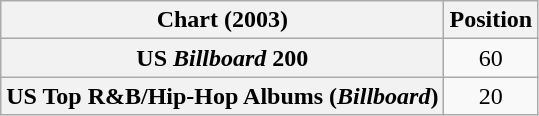<table class="wikitable sortable plainrowheaders">
<tr>
<th scope="col">Chart (2003)</th>
<th scope="col">Position</th>
</tr>
<tr>
<th scope="row">US <em>Billboard</em> 200</th>
<td style="text-align:center;">60</td>
</tr>
<tr>
<th scope="row">US Top R&B/Hip-Hop Albums (<em>Billboard</em>)</th>
<td style="text-align:center;">20</td>
</tr>
</table>
